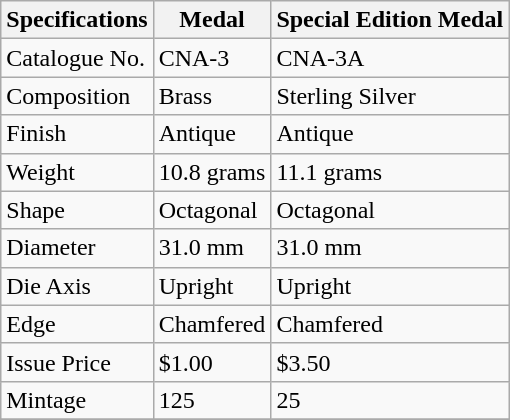<table class="wikitable">
<tr>
<th>Specifications</th>
<th>Medal</th>
<th>Special Edition Medal</th>
</tr>
<tr>
<td>Catalogue No.</td>
<td>CNA-3</td>
<td>CNA-3A</td>
</tr>
<tr>
<td>Composition</td>
<td>Brass</td>
<td>Sterling Silver</td>
</tr>
<tr>
<td>Finish</td>
<td>Antique</td>
<td>Antique</td>
</tr>
<tr>
<td>Weight</td>
<td>10.8 grams</td>
<td>11.1 grams</td>
</tr>
<tr>
<td>Shape</td>
<td>Octagonal</td>
<td>Octagonal</td>
</tr>
<tr>
<td>Diameter</td>
<td>31.0 mm</td>
<td>31.0 mm</td>
</tr>
<tr>
<td>Die Axis</td>
<td>Upright</td>
<td>Upright</td>
</tr>
<tr>
<td>Edge</td>
<td>Chamfered</td>
<td>Chamfered</td>
</tr>
<tr>
<td>Issue Price</td>
<td>$1.00</td>
<td>$3.50</td>
</tr>
<tr>
<td>Mintage</td>
<td>125</td>
<td>25</td>
</tr>
<tr>
</tr>
</table>
